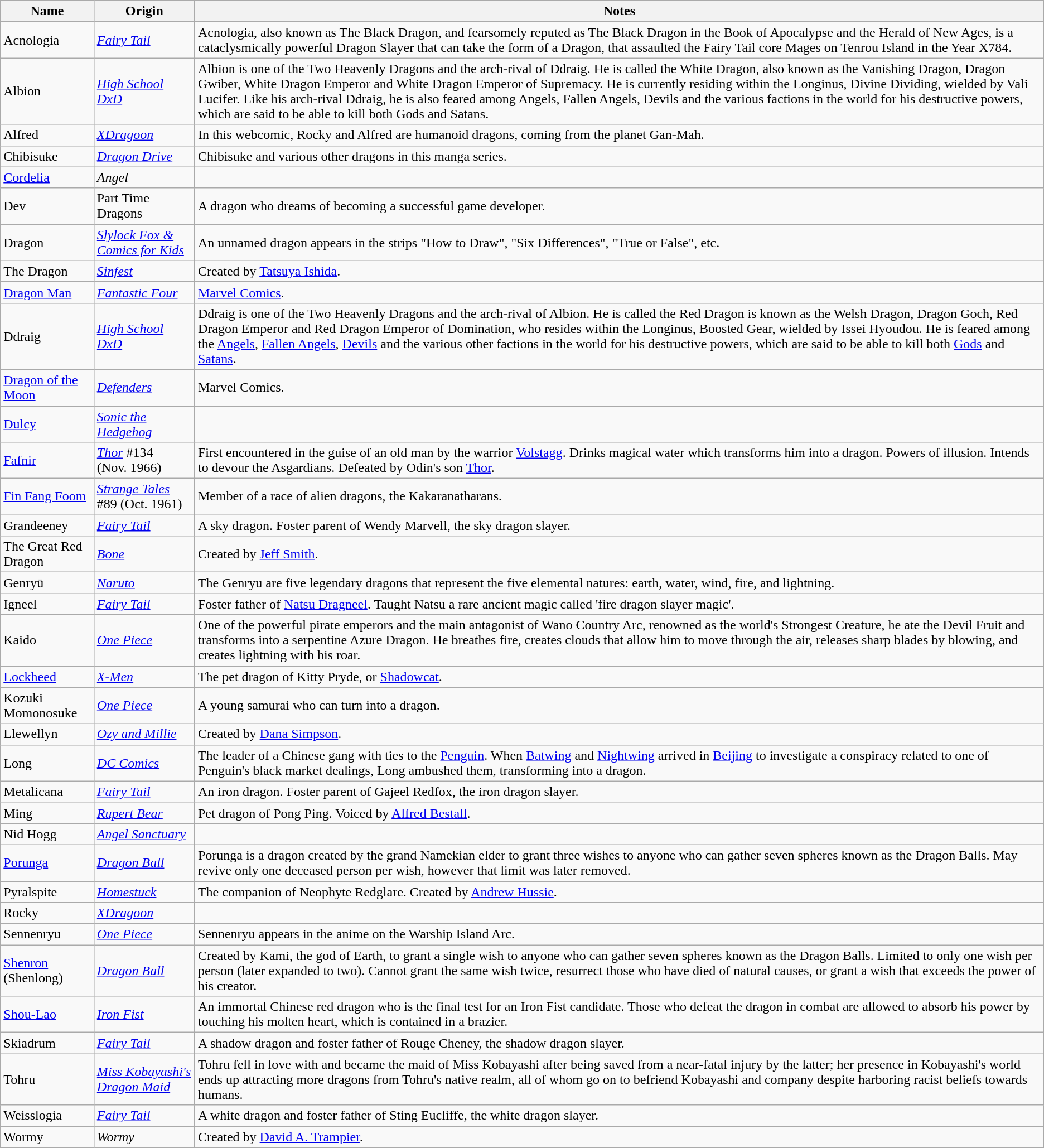<table class="wikitable sortable" style="text-align: left">
<tr>
<th>Name</th>
<th>Origin</th>
<th class="unsortable">Notes</th>
</tr>
<tr>
<td>Acnologia</td>
<td><em><a href='#'>Fairy Tail</a></em></td>
<td>Acnologia, also known as The Black Dragon, and fearsomely reputed as The Black Dragon in the Book of Apocalypse and the Herald of New Ages, is a cataclysmically powerful Dragon Slayer that can take the form of a Dragon, that assaulted the Fairy Tail core Mages on Tenrou Island in the Year X784.</td>
</tr>
<tr>
<td>Albion</td>
<td><em><a href='#'>High School DxD</a></em></td>
<td>Albion is one of the Two Heavenly Dragons and the arch-rival of Ddraig. He is called the White Dragon, also known as the Vanishing Dragon, Dragon Gwiber, White Dragon Emperor and White Dragon Emperor of Supremacy. He is currently residing within the Longinus, Divine Dividing, wielded by Vali Lucifer. Like his arch-rival Ddraig, he is also feared among Angels, Fallen Angels, Devils and the various factions in the world for his destructive powers, which are said to be able to kill both Gods and Satans.</td>
</tr>
<tr>
<td>Alfred</td>
<td><em><a href='#'>XDragoon</a></em></td>
<td>In this webcomic, Rocky and Alfred are humanoid dragons, coming from the planet Gan-Mah.</td>
</tr>
<tr>
<td>Chibisuke</td>
<td><em><a href='#'>Dragon Drive</a></em></td>
<td>Chibisuke and various other dragons in this manga series.</td>
</tr>
<tr>
<td><a href='#'>Cordelia</a></td>
<td><em>Angel</em></td>
<td></td>
</tr>
<tr>
<td>Dev</td>
<td>Part Time Dragons</td>
<td>A dragon who dreams of becoming a successful game developer.</td>
</tr>
<tr>
<td>Dragon</td>
<td><em><a href='#'>Slylock Fox & Comics for Kids</a></em></td>
<td>An unnamed dragon appears in the strips "How to Draw", "Six Differences", "True or False", etc.</td>
</tr>
<tr>
<td>The Dragon</td>
<td><em><a href='#'>Sinfest</a></em></td>
<td>Created by <a href='#'>Tatsuya Ishida</a>.</td>
</tr>
<tr>
<td><a href='#'>Dragon Man</a></td>
<td><em><a href='#'>Fantastic Four</a></em></td>
<td><a href='#'>Marvel Comics</a>.</td>
</tr>
<tr>
<td>Ddraig</td>
<td><em><a href='#'>High School DxD</a></em></td>
<td>Ddraig is one of the Two Heavenly Dragons and the arch-rival of Albion. He is called the Red Dragon is known as the Welsh Dragon, Dragon Goch, Red Dragon Emperor and Red Dragon Emperor of Domination, who resides within the Longinus, Boosted Gear, wielded by Issei Hyoudou. He is feared among the <a href='#'>Angels</a>, <a href='#'>Fallen Angels</a>, <a href='#'>Devils</a> and the various other factions in the world for his destructive powers, which are said to be able to kill both <a href='#'>Gods</a> and <a href='#'>Satans</a>.</td>
</tr>
<tr>
<td><a href='#'>Dragon of the Moon</a></td>
<td><em><a href='#'>Defenders</a></em></td>
<td>Marvel Comics.</td>
</tr>
<tr>
<td><a href='#'>Dulcy</a></td>
<td><em><a href='#'>Sonic the Hedgehog</a></em></td>
<td></td>
</tr>
<tr>
<td><a href='#'>Fafnir</a></td>
<td><em><a href='#'>Thor</a></em> #134<br>(Nov. 1966)</td>
<td>First encountered in the guise of an old man by the warrior <a href='#'>Volstagg</a>. Drinks magical water which transforms him into a dragon. Powers of illusion. Intends to devour the Asgardians. Defeated by Odin's son <a href='#'>Thor</a>.</td>
</tr>
<tr>
<td><a href='#'>Fin Fang Foom</a></td>
<td><em><a href='#'>Strange Tales</a></em> #89 (Oct. 1961)</td>
<td>Member of a race of alien dragons, the Kakaranatharans.</td>
</tr>
<tr>
<td>Grandeeney</td>
<td><em><a href='#'>Fairy Tail</a></em></td>
<td>A sky dragon. Foster parent of Wendy Marvell, the sky dragon slayer.</td>
</tr>
<tr>
<td>The Great Red Dragon</td>
<td><em><a href='#'>Bone</a></em></td>
<td>Created by <a href='#'>Jeff Smith</a>.</td>
</tr>
<tr>
<td>Genryū</td>
<td><em><a href='#'>Naruto</a></em></td>
<td>The Genryu are five legendary dragons that represent the five elemental natures: earth, water, wind, fire, and lightning.</td>
</tr>
<tr>
<td>Igneel</td>
<td><em><a href='#'>Fairy Tail</a></em></td>
<td>Foster father of <a href='#'>Natsu Dragneel</a>. Taught Natsu a rare ancient magic called 'fire dragon slayer magic'.</td>
</tr>
<tr>
<td>Kaido</td>
<td><em><a href='#'>One Piece</a></em></td>
<td>One of the powerful pirate emperors and the main antagonist of Wano Country Arc, renowned as the world's Strongest Creature, he ate the Devil Fruit and transforms into a serpentine Azure Dragon. He breathes fire, creates clouds that allow him to move through the air, releases sharp blades by blowing, and creates lightning with his roar.</td>
</tr>
<tr>
<td><a href='#'>Lockheed</a></td>
<td><em><a href='#'>X-Men</a></em></td>
<td>The pet dragon of Kitty Pryde, or <a href='#'>Shadowcat</a>.</td>
</tr>
<tr>
<td>Kozuki Momonosuke</td>
<td><em><a href='#'>One Piece</a></em></td>
<td>A young samurai who can turn into a dragon.</td>
</tr>
<tr>
<td>Llewellyn</td>
<td><em><a href='#'>Ozy and Millie</a></em></td>
<td>Created by <a href='#'>Dana Simpson</a>.</td>
</tr>
<tr>
<td>Long</td>
<td><em><a href='#'>DC Comics</a></em></td>
<td>The leader of a Chinese gang with ties to the <a href='#'>Penguin</a>. When <a href='#'>Batwing</a> and <a href='#'>Nightwing</a> arrived in <a href='#'>Beijing</a> to investigate a conspiracy related to one of Penguin's black market dealings, Long ambushed them, transforming into a dragon.</td>
</tr>
<tr>
<td>Metalicana</td>
<td><em><a href='#'>Fairy Tail</a></em></td>
<td>An iron dragon. Foster parent of Gajeel Redfox, the iron dragon slayer.</td>
</tr>
<tr>
<td>Ming</td>
<td><em><a href='#'>Rupert Bear</a></em></td>
<td>Pet dragon of Pong Ping. Voiced by <a href='#'>Alfred Bestall</a>.</td>
</tr>
<tr>
<td>Nid Hogg</td>
<td><em><a href='#'>Angel Sanctuary</a></em></td>
<td></td>
</tr>
<tr>
<td><a href='#'>Porunga</a></td>
<td><em><a href='#'>Dragon Ball</a></em></td>
<td>Porunga is a dragon created by the grand Namekian elder to grant three wishes to anyone who can gather seven spheres known as the Dragon Balls. May revive only one deceased person per wish, however that limit was later removed.</td>
</tr>
<tr>
<td>Pyralspite</td>
<td><em><a href='#'>Homestuck</a></em></td>
<td>The companion of Neophyte Redglare. Created by <a href='#'>Andrew Hussie</a>.</td>
</tr>
<tr>
<td>Rocky</td>
<td><em><a href='#'>XDragoon</a></em></td>
<td></td>
</tr>
<tr>
<td>Sennenryu</td>
<td><em><a href='#'>One Piece</a></em></td>
<td>Sennenryu appears in the anime on the Warship Island Arc.</td>
</tr>
<tr>
<td><a href='#'>Shenron</a> (Shenlong)</td>
<td><em><a href='#'>Dragon Ball</a></em></td>
<td>Created by Kami, the god of Earth, to grant a single wish to anyone who can gather seven spheres known as the Dragon Balls. Limited to only one wish per person (later expanded to two). Cannot grant the same wish twice, resurrect those who have died of natural causes, or grant a wish that exceeds the power of his creator.</td>
</tr>
<tr>
<td><a href='#'>Shou-Lao</a></td>
<td><em><a href='#'>Iron Fist</a></em></td>
<td>An immortal Chinese red dragon who is the final test for an Iron Fist candidate. Those who defeat the dragon in combat are allowed to absorb his power by touching his molten heart, which is contained in a brazier.</td>
</tr>
<tr>
<td>Skiadrum</td>
<td><em><a href='#'>Fairy Tail</a></em></td>
<td>A shadow dragon and foster father of Rouge Cheney, the shadow dragon slayer.</td>
</tr>
<tr>
<td>Tohru</td>
<td><em><a href='#'>Miss Kobayashi's Dragon Maid</a></em></td>
<td>Tohru fell in love with and became the maid of Miss Kobayashi after being saved from a near-fatal injury by the latter; her presence in Kobayashi's world ends up attracting more dragons from Tohru's native realm, all of whom go on to befriend Kobayashi and company despite harboring racist beliefs towards humans.</td>
</tr>
<tr>
<td>Weisslogia</td>
<td><em><a href='#'>Fairy Tail</a></em></td>
<td>A white dragon and foster father of Sting Eucliffe, the white dragon slayer.</td>
</tr>
<tr>
<td>Wormy</td>
<td><em>Wormy</em></td>
<td>Created by <a href='#'>David A. Trampier</a>.</td>
</tr>
</table>
